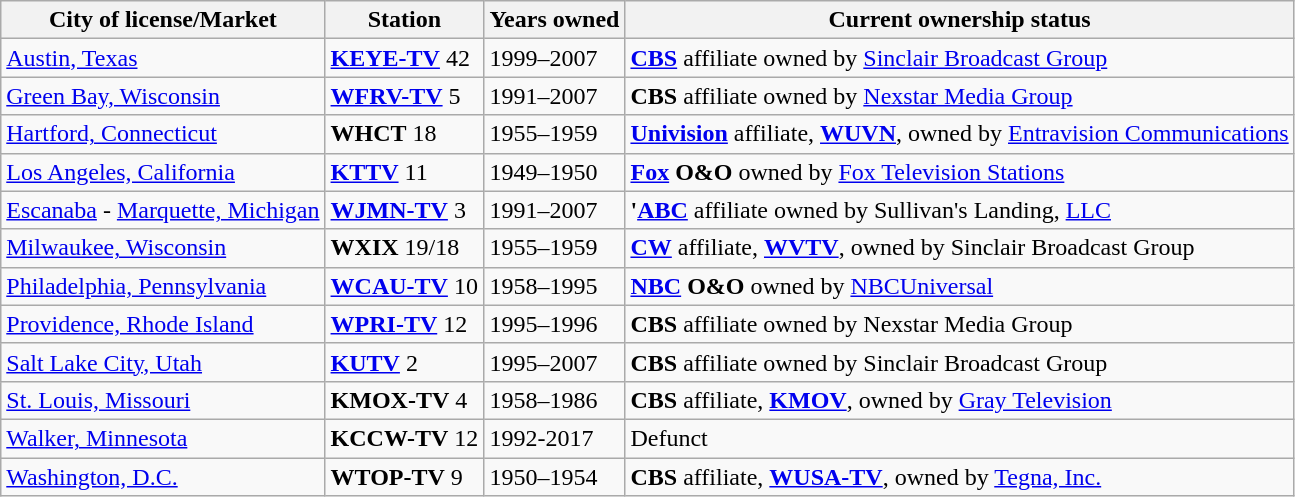<table class="wikitable">
<tr>
<th>City of license/Market</th>
<th>Station</th>
<th>Years owned</th>
<th>Current ownership status</th>
</tr>
<tr style="vertical-align: top; text-align: left;">
<td><a href='#'>Austin, Texas</a></td>
<td><strong><a href='#'>KEYE-TV</a></strong> 42</td>
<td>1999–2007</td>
<td><strong><a href='#'>CBS</a></strong> affiliate owned by <a href='#'>Sinclair Broadcast Group</a></td>
</tr>
<tr style="vertical-align: top; text-align: left;">
<td><a href='#'>Green Bay, Wisconsin</a></td>
<td><strong><a href='#'>WFRV-TV</a></strong> 5</td>
<td>1991–2007</td>
<td><strong>CBS</strong> affiliate owned by <a href='#'>Nexstar Media Group</a></td>
</tr>
<tr style="vertical-align: top; text-align: left;">
<td><a href='#'>Hartford, Connecticut</a></td>
<td><strong>WHCT</strong> 18</td>
<td>1955–1959</td>
<td><strong><a href='#'>Univision</a></strong> affiliate, <strong><a href='#'>WUVN</a></strong>, owned by <a href='#'>Entravision Communications</a></td>
</tr>
<tr style="vertical-align: top; text-align: left;">
<td><a href='#'>Los Angeles, California</a></td>
<td><strong><a href='#'>KTTV</a></strong> 11</td>
<td>1949–1950</td>
<td><strong><a href='#'>Fox</a> O&O</strong> owned by <a href='#'>Fox Television Stations</a></td>
</tr>
<tr style="vertical-align: top; text-align: left;">
<td><a href='#'>Escanaba</a> - <a href='#'>Marquette, Michigan</a></td>
<td><strong><a href='#'>WJMN-TV</a></strong> 3<br></td>
<td>1991–2007</td>
<td><strong>'<a href='#'>ABC</a></strong> affiliate owned by Sullivan's Landing, <a href='#'>LLC</a><br></td>
</tr>
<tr style="vertical-align: top; text-align: left;">
<td><a href='#'>Milwaukee, Wisconsin</a></td>
<td><strong>WXIX</strong> 19/18</td>
<td>1955–1959</td>
<td><strong><a href='#'>CW</a></strong> affiliate, <strong><a href='#'>WVTV</a></strong>, owned by Sinclair Broadcast Group</td>
</tr>
<tr style="vertical-align: top; text-align: left;">
<td><a href='#'>Philadelphia, Pennsylvania</a></td>
<td><strong><a href='#'>WCAU-TV</a></strong> 10</td>
<td>1958–1995</td>
<td><strong><a href='#'>NBC</a> O&O</strong> owned by <a href='#'>NBCUniversal</a></td>
</tr>
<tr style="vertical-align: top; text-align: left;">
<td><a href='#'>Providence, Rhode Island</a></td>
<td><strong><a href='#'>WPRI-TV</a></strong> 12</td>
<td>1995–1996</td>
<td><strong>CBS</strong> affiliate owned by Nexstar Media Group</td>
</tr>
<tr style="vertical-align: top; text-align: left;">
<td><a href='#'>Salt Lake City, Utah</a></td>
<td><strong><a href='#'>KUTV</a></strong> 2</td>
<td>1995–2007</td>
<td><strong>CBS</strong> affiliate owned by Sinclair Broadcast Group</td>
</tr>
<tr style="vertical-align: top; text-align: left;">
<td><a href='#'>St. Louis, Missouri</a></td>
<td><strong>KMOX-TV</strong> 4</td>
<td>1958–1986</td>
<td><strong>CBS</strong> affiliate, <strong><a href='#'>KMOV</a></strong>, owned by <a href='#'>Gray Television</a></td>
</tr>
<tr style="vertical-align: top; text-align: left;">
<td><a href='#'>Walker, Minnesota</a></td>
<td><strong>KCCW-TV</strong> 12<br></td>
<td>1992-2017</td>
<td>Defunct</td>
</tr>
<tr style="vertical-align: top; text-align: left;">
<td><a href='#'>Washington, D.C.</a></td>
<td><strong>WTOP-TV</strong> 9</td>
<td>1950–1954</td>
<td><strong>CBS</strong> affiliate, <strong><a href='#'>WUSA-TV</a></strong>, owned by <a href='#'>Tegna, Inc.</a></td>
</tr>
</table>
